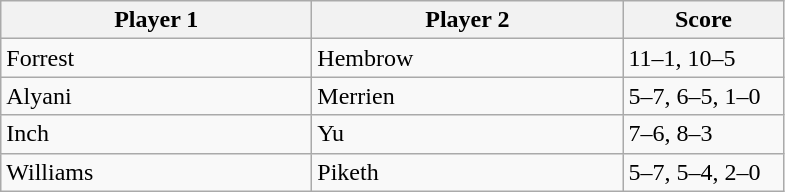<table class="wikitable" style="font-size: 100%">
<tr>
<th width=200>Player 1</th>
<th width=200>Player 2</th>
<th width=100>Score</th>
</tr>
<tr>
<td>Forrest</td>
<td>Hembrow</td>
<td>11–1, 10–5</td>
</tr>
<tr>
<td>Alyani</td>
<td>Merrien</td>
<td>5–7, 6–5, 1–0</td>
</tr>
<tr>
<td>Inch</td>
<td>Yu</td>
<td>7–6, 8–3</td>
</tr>
<tr>
<td>Williams</td>
<td>Piketh</td>
<td>5–7, 5–4, 2–0</td>
</tr>
</table>
